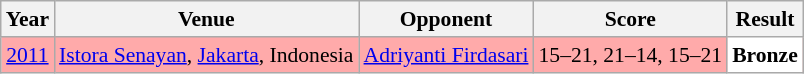<table class="sortable wikitable" style="font-size: 90%;">
<tr>
<th>Year</th>
<th>Venue</th>
<th>Opponent</th>
<th>Score</th>
<th>Result</th>
</tr>
<tr style="background:#FFAAAA">
<td align="center"><a href='#'>2011</a></td>
<td align="left"><a href='#'>Istora Senayan</a>, <a href='#'>Jakarta</a>, Indonesia</td>
<td align="left"> <a href='#'>Adriyanti Firdasari</a></td>
<td align="left">15–21, 21–14, 15–21</td>
<td style="text-align:left; background:white"> <strong>Bronze</strong></td>
</tr>
</table>
